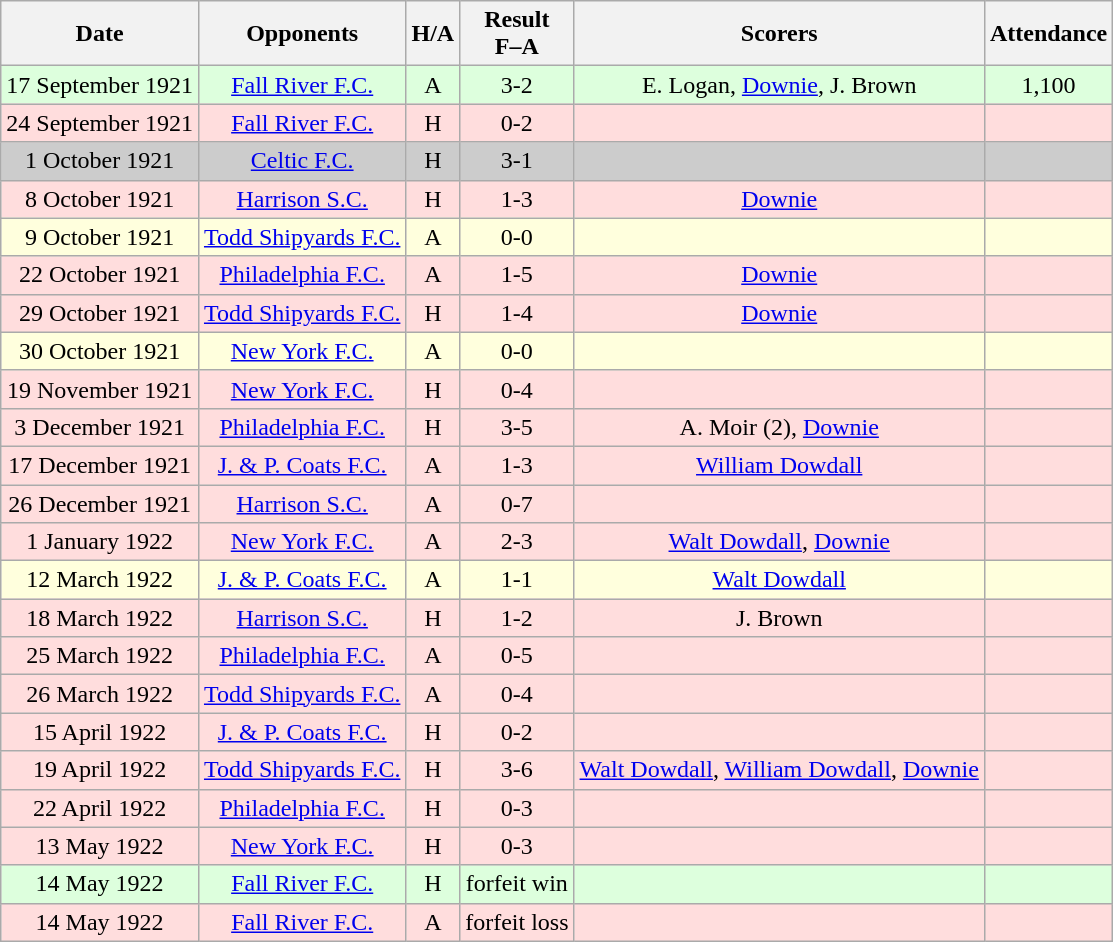<table class="wikitable" style="text-align:center">
<tr>
<th>Date</th>
<th>Opponents</th>
<th>H/A</th>
<th>Result<br>F–A</th>
<th>Scorers</th>
<th>Attendance</th>
</tr>
<tr bgcolor="#ddffdd">
<td>17 September 1921</td>
<td><a href='#'>Fall River F.C.</a></td>
<td>A</td>
<td>3-2</td>
<td>E. Logan, <a href='#'>Downie</a>, J. Brown</td>
<td>1,100</td>
</tr>
<tr bgcolor="#ffdddd">
<td>24 September 1921</td>
<td><a href='#'>Fall River F.C.</a></td>
<td>H</td>
<td>0-2</td>
<td></td>
<td></td>
</tr>
<tr bgcolor="#cccccc">
<td>1 October 1921</td>
<td><a href='#'>Celtic F.C.</a></td>
<td>H</td>
<td>3-1</td>
<td></td>
<td></td>
</tr>
<tr bgcolor="#ffdddd">
<td>8 October 1921</td>
<td><a href='#'>Harrison S.C.</a></td>
<td>H</td>
<td>1-3</td>
<td><a href='#'>Downie</a></td>
<td></td>
</tr>
<tr bgcolor="#ffffdd">
<td>9 October 1921</td>
<td><a href='#'>Todd Shipyards F.C.</a></td>
<td>A</td>
<td>0-0</td>
<td></td>
<td></td>
</tr>
<tr bgcolor="#ffdddd">
<td>22 October 1921</td>
<td><a href='#'>Philadelphia F.C.</a></td>
<td>A</td>
<td>1-5</td>
<td><a href='#'>Downie</a></td>
<td></td>
</tr>
<tr bgcolor="#ffdddd">
<td>29 October 1921</td>
<td><a href='#'>Todd Shipyards F.C.</a></td>
<td>H</td>
<td>1-4</td>
<td><a href='#'>Downie</a></td>
<td></td>
</tr>
<tr bgcolor="#ffffdd">
<td>30 October 1921</td>
<td><a href='#'>New York F.C.</a></td>
<td>A</td>
<td>0-0</td>
<td></td>
<td></td>
</tr>
<tr bgcolor="#ffdddd">
<td>19 November 1921</td>
<td><a href='#'>New York F.C.</a></td>
<td>H</td>
<td>0-4</td>
<td></td>
<td></td>
</tr>
<tr bgcolor="#ffdddd">
<td>3 December 1921</td>
<td><a href='#'>Philadelphia F.C.</a></td>
<td>H</td>
<td>3-5</td>
<td>A. Moir (2), <a href='#'>Downie</a></td>
<td></td>
</tr>
<tr bgcolor="#ffdddd">
<td>17 December 1921</td>
<td><a href='#'>J. & P. Coats F.C.</a></td>
<td>A</td>
<td>1-3</td>
<td><a href='#'>William Dowdall</a></td>
<td></td>
</tr>
<tr bgcolor="#ffdddd">
<td>26 December 1921</td>
<td><a href='#'>Harrison S.C.</a></td>
<td>A</td>
<td>0-7</td>
<td></td>
<td></td>
</tr>
<tr bgcolor="#ffdddd">
<td>1 January 1922</td>
<td><a href='#'>New York F.C.</a></td>
<td>A</td>
<td>2-3</td>
<td><a href='#'>Walt Dowdall</a>, <a href='#'>Downie</a></td>
<td></td>
</tr>
<tr bgcolor="#ffffdd">
<td>12 March 1922</td>
<td><a href='#'>J. & P. Coats F.C.</a></td>
<td>A</td>
<td>1-1</td>
<td><a href='#'>Walt Dowdall</a></td>
<td></td>
</tr>
<tr bgcolor="#ffdddd">
<td>18 March 1922</td>
<td><a href='#'>Harrison S.C.</a></td>
<td>H</td>
<td>1-2</td>
<td>J. Brown</td>
<td></td>
</tr>
<tr bgcolor="#ffdddd">
<td>25 March 1922</td>
<td><a href='#'>Philadelphia F.C.</a></td>
<td>A</td>
<td>0-5</td>
<td></td>
<td></td>
</tr>
<tr bgcolor="#ffdddd">
<td>26 March 1922</td>
<td><a href='#'>Todd Shipyards F.C.</a></td>
<td>A</td>
<td>0-4</td>
<td></td>
<td></td>
</tr>
<tr bgcolor="#ffdddd">
<td>15 April 1922</td>
<td><a href='#'>J. & P. Coats F.C.</a></td>
<td>H</td>
<td>0-2</td>
<td></td>
<td></td>
</tr>
<tr bgcolor="#ffdddd">
<td>19 April 1922</td>
<td><a href='#'>Todd Shipyards F.C.</a></td>
<td>H</td>
<td>3-6</td>
<td><a href='#'>Walt Dowdall</a>, <a href='#'>William Dowdall</a>, <a href='#'>Downie</a></td>
<td></td>
</tr>
<tr bgcolor="#ffdddd">
<td>22 April 1922</td>
<td><a href='#'>Philadelphia F.C.</a></td>
<td>H</td>
<td>0-3</td>
<td></td>
<td></td>
</tr>
<tr bgcolor="#ffdddd">
<td>13 May 1922</td>
<td><a href='#'>New York F.C.</a></td>
<td>H</td>
<td>0-3</td>
<td></td>
<td></td>
</tr>
<tr bgcolor="#ddffdd">
<td>14 May 1922</td>
<td><a href='#'>Fall River F.C.</a></td>
<td>H</td>
<td>forfeit win</td>
<td></td>
<td></td>
</tr>
<tr bgcolor="#ffdddd">
<td>14 May 1922</td>
<td><a href='#'>Fall River F.C.</a></td>
<td>A</td>
<td>forfeit loss</td>
<td></td>
<td></td>
</tr>
</table>
